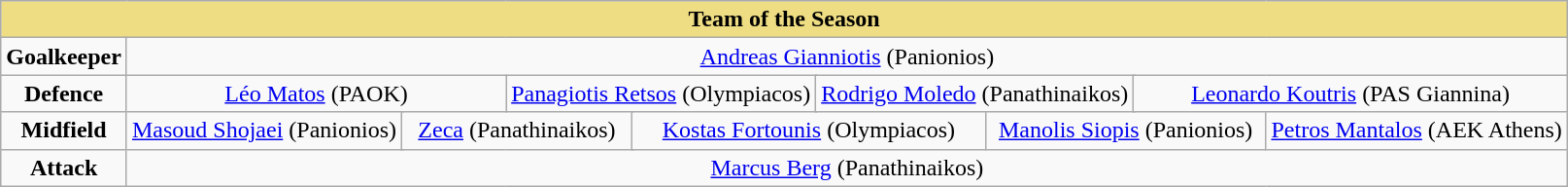<table class="wikitable" style="text-align:center">
<tr>
<th colspan="21" style="background-color: #eedd82">Team of the Season</th>
</tr>
<tr>
<td><strong>Goalkeeper</strong></td>
<td colspan="20"> <a href='#'>Andreas Gianniotis</a> (Panionios)</td>
</tr>
<tr>
<td><strong>Defence</strong></td>
<td colspan="5"> <a href='#'>Léo Matos</a> (PAOK)</td>
<td colspan="5"> <a href='#'>Panagiotis Retsos</a> (Olympiacos)</td>
<td colspan="5"> <a href='#'>Rodrigo Moledo</a> (Panathinaikos)</td>
<td colspan="5"> <a href='#'>Leonardo Koutris</a> (PAS Giannina)</td>
</tr>
<tr>
<td><strong>Midfield</strong></td>
<td colspan="4"> <a href='#'>Masoud Shojaei</a> (Panionios)</td>
<td colspan="4"> <a href='#'>Zeca</a> (Panathinaikos)</td>
<td colspan="4"> <a href='#'>Kostas Fortounis</a> (Olympiacos)</td>
<td colspan="4"> <a href='#'>Manolis Siopis</a> (Panionios)</td>
<td colspan="4"> <a href='#'>Petros Mantalos</a> (AEK Athens)</td>
</tr>
<tr>
<td><strong>Attack</strong></td>
<td colspan="20"> <a href='#'>Marcus Berg</a> (Panathinaikos)</td>
</tr>
</table>
